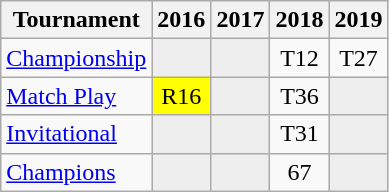<table class="wikitable" style="text-align:center;">
<tr>
<th>Tournament</th>
<th>2016</th>
<th>2017</th>
<th>2018</th>
<th>2019</th>
</tr>
<tr>
<td align="left"><a href='#'>Championship</a></td>
<td style="background:#eeeeee;"></td>
<td style="background:#eeeeee;"></td>
<td>T12</td>
<td>T27</td>
</tr>
<tr>
<td align="left"><a href='#'>Match Play</a></td>
<td style="background:yellow;">R16</td>
<td style="background:#eeeeee;"></td>
<td>T36</td>
<td style="background:#eeeeee;"></td>
</tr>
<tr>
<td align="left"><a href='#'>Invitational</a></td>
<td style="background:#eeeeee;"></td>
<td style="background:#eeeeee;"></td>
<td>T31</td>
<td style="background:#eeeeee;"></td>
</tr>
<tr>
<td align="left"><a href='#'>Champions</a></td>
<td style="background:#eeeeee;"></td>
<td style="background:#eeeeee;"></td>
<td>67</td>
<td style="background:#eeeeee;"></td>
</tr>
</table>
